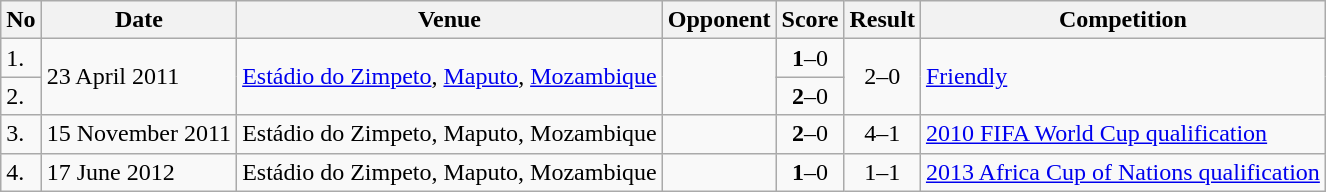<table class="wikitable" style="font-size:100%;">
<tr>
<th>No</th>
<th>Date</th>
<th>Venue</th>
<th>Opponent</th>
<th>Score</th>
<th>Result</th>
<th>Competition</th>
</tr>
<tr>
<td>1.</td>
<td rowspan="2">23 April 2011</td>
<td rowspan="2"><a href='#'>Estádio do Zimpeto</a>, <a href='#'>Maputo</a>, <a href='#'>Mozambique</a></td>
<td rowspan="2"></td>
<td align=center><strong>1</strong>–0</td>
<td rowspan="2" style="text-align:center">2–0</td>
<td rowspan="2"><a href='#'>Friendly</a></td>
</tr>
<tr>
<td>2.</td>
<td align=center><strong>2</strong>–0</td>
</tr>
<tr>
<td>3.</td>
<td>15 November 2011</td>
<td>Estádio do Zimpeto, Maputo, Mozambique</td>
<td></td>
<td align=center><strong>2</strong>–0</td>
<td align=center>4–1</td>
<td><a href='#'>2010 FIFA World Cup qualification</a></td>
</tr>
<tr>
<td>4.</td>
<td>17 June 2012</td>
<td>Estádio do Zimpeto, Maputo, Mozambique</td>
<td></td>
<td align=center><strong>1</strong>–0</td>
<td align=center>1–1 </td>
<td><a href='#'>2013 Africa Cup of Nations qualification</a></td>
</tr>
</table>
